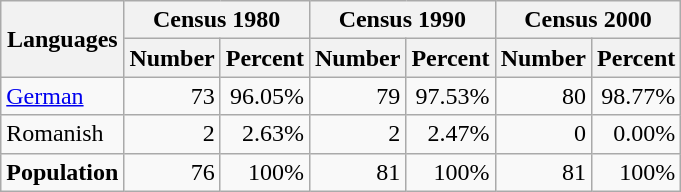<table class="wikitable">
<tr ---->
<th rowspan="2">Languages</th>
<th colspan="2">Census 1980</th>
<th colspan="2">Census 1990</th>
<th colspan="2">Census 2000</th>
</tr>
<tr ---->
<th>Number</th>
<th>Percent</th>
<th>Number</th>
<th>Percent</th>
<th>Number</th>
<th>Percent</th>
</tr>
<tr ---->
<td><a href='#'>German</a></td>
<td align=right>73</td>
<td align=right>96.05%</td>
<td align=right>79</td>
<td align=right>97.53%</td>
<td align=right>80</td>
<td align=right>98.77%</td>
</tr>
<tr ---->
<td>Romanish</td>
<td align=right>2</td>
<td align=right>2.63%</td>
<td align=right>2</td>
<td align=right>2.47%</td>
<td align=right>0</td>
<td align=right>0.00%</td>
</tr>
<tr ---->
<td><strong>Population</strong></td>
<td align=right>76</td>
<td align=right>100%</td>
<td align=right>81</td>
<td align=right>100%</td>
<td align=right>81</td>
<td align=right>100%</td>
</tr>
</table>
